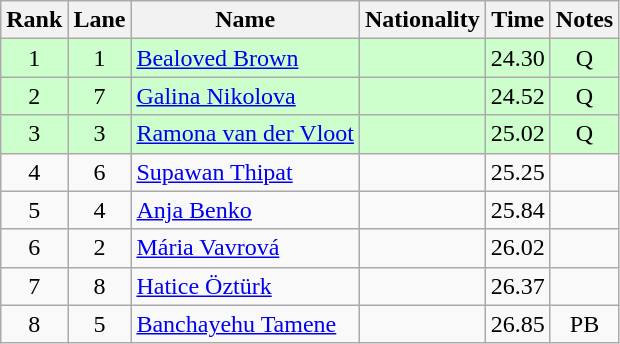<table class="wikitable sortable" style="text-align:center">
<tr>
<th>Rank</th>
<th>Lane</th>
<th>Name</th>
<th>Nationality</th>
<th>Time</th>
<th>Notes</th>
</tr>
<tr bgcolor=ccffcc>
<td>1</td>
<td>1</td>
<td align=left><a href='#'>Bealoved Brown</a></td>
<td align=left></td>
<td>24.30</td>
<td>Q</td>
</tr>
<tr bgcolor=ccffcc>
<td>2</td>
<td>7</td>
<td align=left><a href='#'>Galina Nikolova</a></td>
<td align=left></td>
<td>24.52</td>
<td>Q</td>
</tr>
<tr bgcolor=ccffcc>
<td>3</td>
<td>3</td>
<td align=left><a href='#'>Ramona van der Vloot</a></td>
<td align=left></td>
<td>25.02</td>
<td>Q</td>
</tr>
<tr>
<td>4</td>
<td>6</td>
<td align=left><a href='#'>Supawan Thipat</a></td>
<td align=left></td>
<td>25.25</td>
<td></td>
</tr>
<tr>
<td>5</td>
<td>4</td>
<td align=left><a href='#'>Anja Benko</a></td>
<td align=left></td>
<td>25.84</td>
<td></td>
</tr>
<tr>
<td>6</td>
<td>2</td>
<td align=left><a href='#'>Mária Vavrová</a></td>
<td align=left></td>
<td>26.02</td>
<td></td>
</tr>
<tr>
<td>7</td>
<td>8</td>
<td align=left><a href='#'>Hatice Öztürk</a></td>
<td align=left></td>
<td>26.37</td>
<td></td>
</tr>
<tr>
<td>8</td>
<td>5</td>
<td align=left><a href='#'>Banchayehu Tamene</a></td>
<td align=left></td>
<td>26.85</td>
<td>PB</td>
</tr>
</table>
